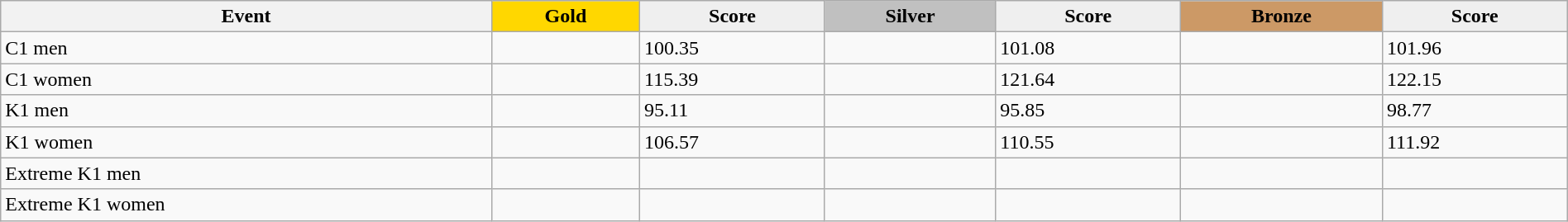<table class="wikitable" width=100%>
<tr>
<th>Event</th>
<td align=center bgcolor="gold"><strong>Gold</strong></td>
<td align=center bgcolor="EFEFEF"><strong>Score</strong></td>
<td align=center bgcolor="silver"><strong>Silver</strong></td>
<td align=center bgcolor="EFEFEF"><strong>Score</strong></td>
<td align=center bgcolor="CC9966"><strong>Bronze</strong></td>
<td align=center bgcolor="EFEFEF"><strong>Score</strong></td>
</tr>
<tr>
<td>C1 men</td>
<td></td>
<td>100.35</td>
<td></td>
<td>101.08</td>
<td></td>
<td>101.96</td>
</tr>
<tr>
<td>C1 women</td>
<td></td>
<td>115.39</td>
<td></td>
<td>121.64</td>
<td></td>
<td>122.15</td>
</tr>
<tr>
<td>K1 men</td>
<td></td>
<td>95.11</td>
<td></td>
<td>95.85</td>
<td></td>
<td>98.77</td>
</tr>
<tr>
<td>K1 women</td>
<td></td>
<td>106.57</td>
<td></td>
<td>110.55</td>
<td></td>
<td>111.92</td>
</tr>
<tr>
<td>Extreme K1 men</td>
<td></td>
<td></td>
<td></td>
<td></td>
<td></td>
<td></td>
</tr>
<tr>
<td>Extreme K1 women</td>
<td></td>
<td></td>
<td></td>
<td></td>
<td></td>
<td></td>
</tr>
</table>
